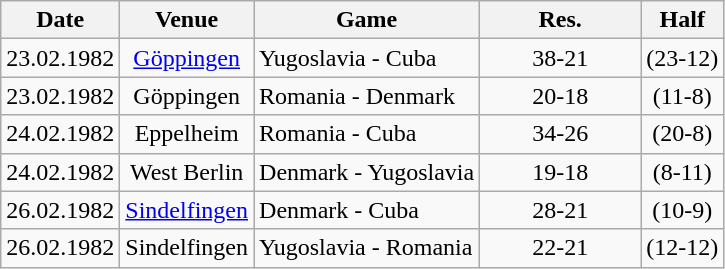<table class="wikitable" style="text-align:center;">
<tr>
<th width="45px">Date</th>
<th>Venue</th>
<th>Game</th>
<th width="100px">Res.</th>
<th>Half</th>
</tr>
<tr>
<td>23.02.1982</td>
<td><a href='#'>Göppingen</a></td>
<td align="left">Yugoslavia - Cuba</td>
<td>38-21</td>
<td>(23-12)</td>
</tr>
<tr>
<td>23.02.1982</td>
<td>Göppingen</td>
<td align="left">Romania - Denmark</td>
<td>20-18</td>
<td>(11-8)</td>
</tr>
<tr>
<td>24.02.1982</td>
<td>Eppelheim</td>
<td align="left">Romania - Cuba</td>
<td>34-26</td>
<td>(20-8)</td>
</tr>
<tr>
<td>24.02.1982</td>
<td>West Berlin</td>
<td align="left">Denmark - Yugoslavia</td>
<td>19-18</td>
<td>(8-11)</td>
</tr>
<tr>
<td>26.02.1982</td>
<td><a href='#'>Sindelfingen</a></td>
<td align="left">Denmark - Cuba</td>
<td>28-21</td>
<td>(10-9)</td>
</tr>
<tr>
<td>26.02.1982</td>
<td>Sindelfingen</td>
<td align="left">Yugoslavia - Romania</td>
<td>22-21</td>
<td>(12-12)</td>
</tr>
</table>
